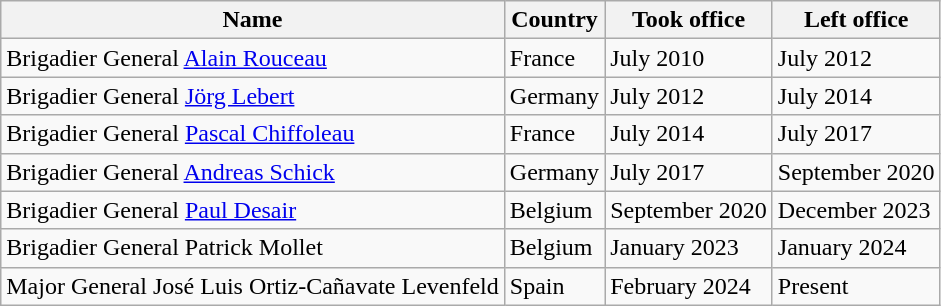<table class="wikitable">
<tr>
<th>Name</th>
<th>Country</th>
<th>Took office</th>
<th>Left office</th>
</tr>
<tr>
<td>Brigadier General <a href='#'>Alain Rouceau</a></td>
<td>France</td>
<td>July 2010</td>
<td>July 2012</td>
</tr>
<tr>
<td>Brigadier General <a href='#'>Jörg Lebert</a></td>
<td>Germany</td>
<td>July 2012</td>
<td>July 2014</td>
</tr>
<tr>
<td>Brigadier General <a href='#'>Pascal Chiffoleau</a></td>
<td>France</td>
<td>July 2014</td>
<td>July 2017</td>
</tr>
<tr>
<td>Brigadier General <a href='#'>Andreas Schick</a></td>
<td>Germany</td>
<td>July 2017</td>
<td>September 2020</td>
</tr>
<tr>
<td>Brigadier General <a href='#'>Paul Desair</a></td>
<td>Belgium</td>
<td>September 2020</td>
<td>December 2023</td>
</tr>
<tr>
<td>Brigadier General Patrick Mollet</td>
<td>Belgium</td>
<td>January 2023</td>
<td>January 2024</td>
</tr>
<tr>
<td>Major General José Luis Ortiz-Cañavate Levenfeld</td>
<td>Spain</td>
<td>February 2024</td>
<td>Present</td>
</tr>
</table>
